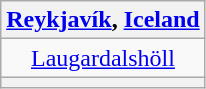<table class="wikitable", style="text-align:center">
<tr>
<th><a href='#'>Reykjavík</a>, <a href='#'>Iceland</a></th>
</tr>
<tr>
<td><a href='#'>Laugardalshöll</a></td>
</tr>
<tr>
<th></th>
</tr>
</table>
